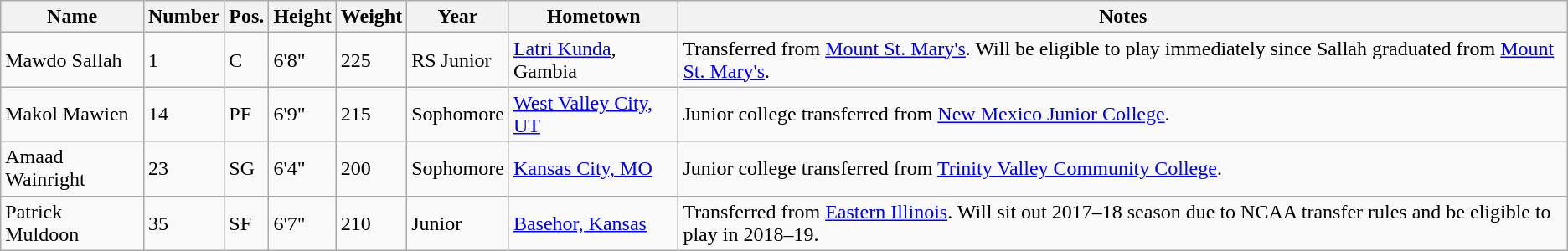<table class="wikitable sortable" border="1">
<tr>
<th>Name</th>
<th>Number</th>
<th>Pos.</th>
<th>Height</th>
<th>Weight</th>
<th>Year</th>
<th>Hometown</th>
<th class="unsortable">Notes</th>
</tr>
<tr>
<td>Mawdo Sallah</td>
<td>1</td>
<td>C</td>
<td>6'8"</td>
<td>225</td>
<td>RS Junior</td>
<td><a href='#'>Latri Kunda</a>, Gambia</td>
<td>Transferred from <a href='#'>Mount St. Mary's</a>. Will be eligible to play immediately since Sallah graduated from <a href='#'>Mount St. Mary's</a>.</td>
</tr>
<tr>
<td>Makol Mawien</td>
<td>14</td>
<td>PF</td>
<td>6'9"</td>
<td>215</td>
<td>Sophomore</td>
<td><a href='#'>West Valley City, UT</a></td>
<td>Junior college transferred from <a href='#'>New Mexico Junior College</a>.</td>
</tr>
<tr>
<td>Amaad Wainright</td>
<td>23</td>
<td>SG</td>
<td>6'4"</td>
<td>200</td>
<td>Sophomore</td>
<td><a href='#'>Kansas City, MO</a></td>
<td>Junior college transferred from <a href='#'>Trinity Valley Community College</a>.</td>
</tr>
<tr>
<td>Patrick Muldoon</td>
<td>35</td>
<td>SF</td>
<td>6'7"</td>
<td>210</td>
<td>Junior</td>
<td><a href='#'>Basehor, Kansas</a></td>
<td>Transferred from <a href='#'>Eastern Illinois</a>. Will sit out 2017–18 season due to NCAA transfer rules and be eligible to play in 2018–19.</td>
</tr>
</table>
